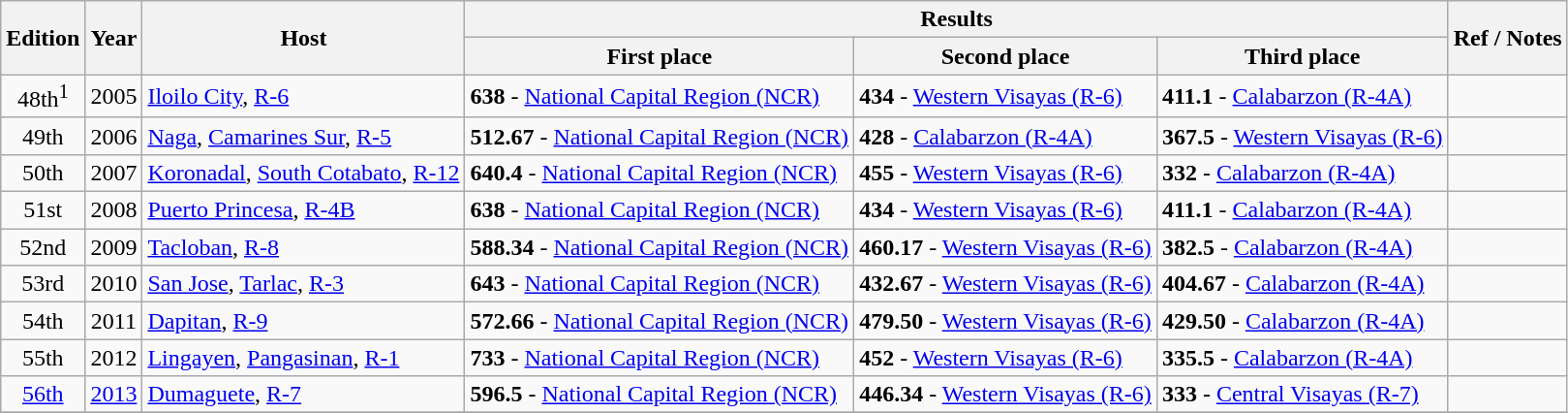<table class="wikitable" style="text-align:center;">
<tr>
<th rowspan=2>Edition</th>
<th rowspan=2>Year</th>
<th rowspan=2>Host</th>
<th colspan=3>Results</th>
<th rowspan=2>Ref / Notes</th>
</tr>
<tr>
<th>First place</th>
<th>Second place</th>
<th>Third place</th>
</tr>
<tr>
<td>48th<sup>1</sup></td>
<td>2005</td>
<td align=left><a href='#'>Iloilo City</a>, <a href='#'>R-6</a></td>
<td align=left><strong>638</strong> - <a href='#'>National Capital Region (NCR)</a></td>
<td align=left><strong>434</strong> - <a href='#'>Western Visayas (R-6)</a></td>
<td align=left><strong>411.1</strong> - <a href='#'>Calabarzon (R-4A)</a></td>
<td></td>
</tr>
<tr>
<td>49th</td>
<td>2006</td>
<td align=left><a href='#'>Naga</a>, <a href='#'>Camarines Sur</a>, <a href='#'>R-5</a></td>
<td align=left><strong>512.67</strong> - <a href='#'>National Capital Region (NCR)</a></td>
<td align=left><strong>428</strong> - <a href='#'>Calabarzon (R-4A)</a></td>
<td align=left><strong>367.5</strong> - <a href='#'>Western Visayas (R-6)</a></td>
<td></td>
</tr>
<tr>
<td>50th</td>
<td>2007</td>
<td align=left><a href='#'>Koronadal</a>, <a href='#'>South Cotabato</a>, <a href='#'>R-12</a></td>
<td align=left><strong>640.4</strong> - <a href='#'>National Capital Region (NCR)</a></td>
<td align=left><strong>455</strong> - <a href='#'>Western Visayas (R-6)</a></td>
<td align=left><strong>332</strong> - <a href='#'>Calabarzon (R-4A)</a></td>
<td></td>
</tr>
<tr>
<td>51st</td>
<td>2008</td>
<td align=left><a href='#'>Puerto Princesa</a>, <a href='#'>R-4B</a></td>
<td align=left><strong>638</strong> - <a href='#'>National Capital Region (NCR)</a></td>
<td align=left><strong>434</strong> - <a href='#'>Western Visayas (R-6)</a></td>
<td align=left><strong>411.1</strong> - <a href='#'>Calabarzon (R-4A)</a></td>
<td></td>
</tr>
<tr>
<td>52nd</td>
<td>2009</td>
<td align=left><a href='#'>Tacloban</a>, <a href='#'>R-8</a></td>
<td align=left><strong>588.34</strong> - <a href='#'>National Capital Region (NCR)</a></td>
<td align=left><strong>460.17</strong> - <a href='#'>Western Visayas (R-6)</a></td>
<td align=left><strong>382.5</strong> - <a href='#'>Calabarzon (R-4A)</a></td>
<td></td>
</tr>
<tr>
<td>53rd</td>
<td>2010</td>
<td align=left><a href='#'>San Jose</a>, <a href='#'>Tarlac</a>, <a href='#'>R-3</a></td>
<td align=left><strong>643</strong> - <a href='#'>National Capital Region (NCR)</a></td>
<td align=left><strong>432.67</strong> - <a href='#'>Western Visayas (R-6)</a></td>
<td align=left><strong>404.67</strong> - <a href='#'>Calabarzon (R-4A)</a></td>
<td></td>
</tr>
<tr>
<td>54th</td>
<td>2011</td>
<td align=left><a href='#'>Dapitan</a>, <a href='#'>R-9</a></td>
<td align=left><strong>572.66</strong> - <a href='#'>National Capital Region (NCR)</a></td>
<td align=left><strong>479.50</strong> - <a href='#'>Western Visayas (R-6)</a></td>
<td align=left><strong>429.50</strong> - <a href='#'>Calabarzon (R-4A)</a></td>
<td></td>
</tr>
<tr>
<td>55th</td>
<td>2012</td>
<td align=left><a href='#'>Lingayen</a>, <a href='#'>Pangasinan</a>, <a href='#'>R-1</a></td>
<td align=left><strong>733</strong> - <a href='#'>National Capital Region (NCR)</a></td>
<td align=left><strong>452</strong> - <a href='#'>Western Visayas (R-6)</a></td>
<td align=left><strong>335.5</strong> - <a href='#'>Calabarzon (R-4A)</a></td>
<td></td>
</tr>
<tr>
<td><a href='#'>56th</a></td>
<td><a href='#'>2013</a></td>
<td align=left><a href='#'>Dumaguete</a>, <a href='#'>R-7</a></td>
<td align=left><strong>596.5</strong> - <a href='#'>National Capital Region (NCR)</a></td>
<td align=left><strong>446.34</strong> - <a href='#'>Western Visayas (R-6)</a></td>
<td align=left><strong>333</strong> - <a href='#'>Central Visayas (R-7)</a></td>
<td></td>
</tr>
<tr>
</tr>
</table>
